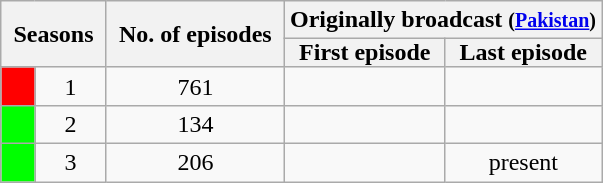<table class="wikitable" style="text-align:center">
<tr>
<th style="padding: 0 8px" colspan="2" rowspan="2">Seasons</th>
<th style="padding: 0 8px" rowspan="2">No. of episodes</th>
<th colspan="2">Originally broadcast <small>(<a href='#'>Pakistan</a>)</small></th>
</tr>
<tr>
<th style="padding: 0 8px">First episode</th>
<th style="padding: 0 8px">Last episode</th>
</tr>
<tr>
<td style="background:#f00;"></td>
<td style="text-align:center;">1</td>
<td style="text-align:center;">761</td>
<td style="text-align:center;"></td>
<td style="text-align:center;"></td>
</tr>
<tr>
<td style="background:#0f0;"></td>
<td style="text-align:center;">2</td>
<td style="text-align:center;">134</td>
<td style="text-align:center;"></td>
<td style="text-align:center;"></td>
</tr>
<tr>
<td style="background:#0f0;"></td>
<td style="text-align:center;">3</td>
<td style="text-align:center;">206</td>
<td style="text-align:center:"></td>
<td style="text-align:center;">present</td>
</tr>
</table>
